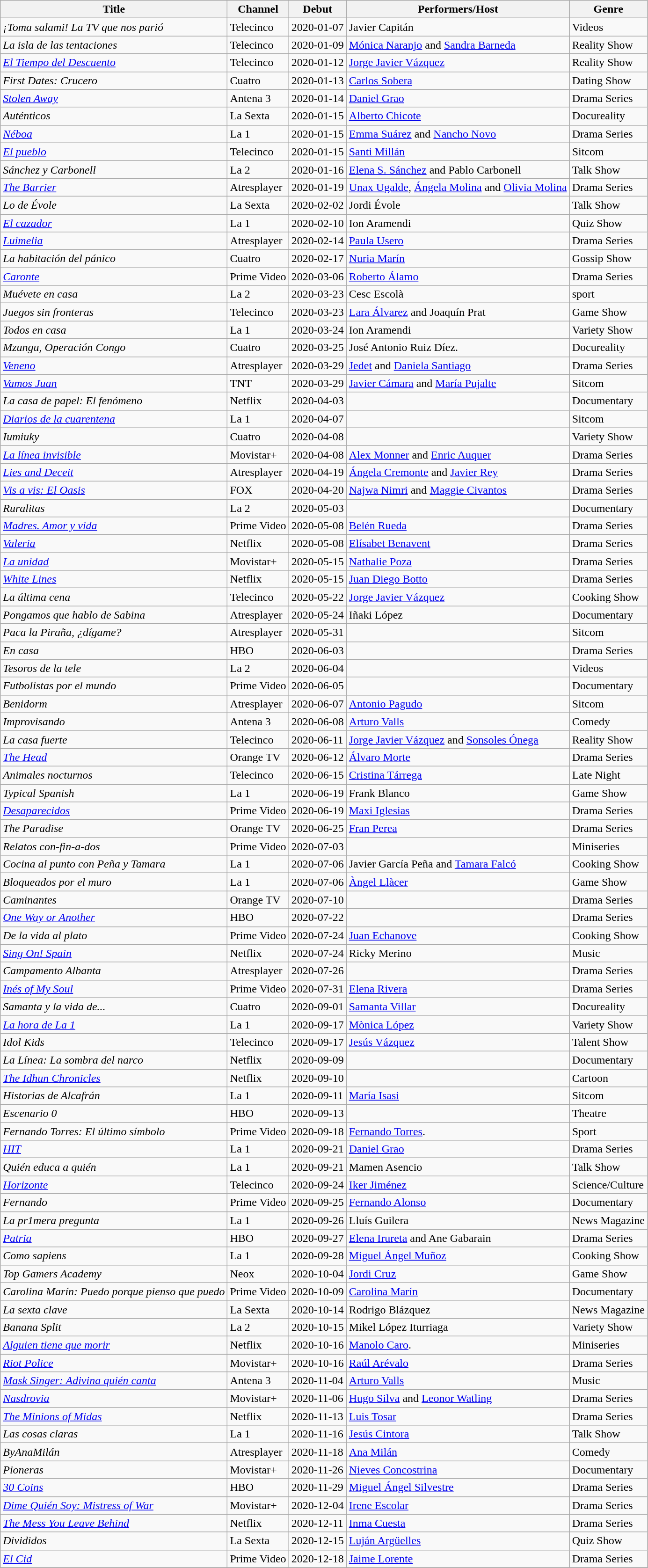<table class="wikitable sortable">
<tr>
<th>Title</th>
<th>Channel</th>
<th>Debut</th>
<th>Performers/Host</th>
<th>Genre</th>
</tr>
<tr>
<td><em>¡Toma salami! La TV que nos parió</em></td>
<td>Telecinco</td>
<td>2020-01-07</td>
<td>Javier Capitán</td>
<td>Videos</td>
</tr>
<tr>
<td><em>La isla de las tentaciones</em></td>
<td>Telecinco</td>
<td>2020-01-09</td>
<td><a href='#'>Mónica Naranjo</a> and <a href='#'>Sandra Barneda</a></td>
<td>Reality Show</td>
</tr>
<tr>
<td><em><a href='#'>El Tiempo del Descuento</a></em></td>
<td>Telecinco</td>
<td>2020-01-12</td>
<td><a href='#'>Jorge Javier Vázquez</a></td>
<td>Reality Show</td>
</tr>
<tr>
<td><em>First Dates: Crucero</em></td>
<td>Cuatro</td>
<td>2020-01-13</td>
<td><a href='#'>Carlos Sobera</a></td>
<td>Dating Show</td>
</tr>
<tr>
<td><em><a href='#'>Stolen Away</a></em></td>
<td>Antena 3</td>
<td>2020-01-14</td>
<td><a href='#'>Daniel Grao</a></td>
<td>Drama Series</td>
</tr>
<tr>
<td><em>Auténticos</em></td>
<td>La Sexta</td>
<td>2020-01-15</td>
<td><a href='#'>Alberto Chicote</a></td>
<td>Docureality</td>
</tr>
<tr>
<td><em><a href='#'>Néboa</a></em></td>
<td>La 1</td>
<td>2020-01-15</td>
<td><a href='#'>Emma Suárez</a> and <a href='#'>Nancho Novo</a></td>
<td>Drama Series</td>
</tr>
<tr>
<td><em><a href='#'>El pueblo</a></em></td>
<td>Telecinco</td>
<td>2020-01-15</td>
<td><a href='#'>Santi Millán</a></td>
<td>Sitcom</td>
</tr>
<tr>
<td><em> Sánchez y Carbonell</em></td>
<td>La 2</td>
<td>2020-01-16</td>
<td><a href='#'>Elena S. Sánchez</a> and Pablo Carbonell</td>
<td>Talk Show</td>
</tr>
<tr>
<td><em><a href='#'>The Barrier</a></em></td>
<td>Atresplayer</td>
<td>2020-01-19</td>
<td><a href='#'>Unax Ugalde</a>,  <a href='#'>Ángela Molina</a> and  <a href='#'>Olivia Molina</a></td>
<td>Drama Series</td>
</tr>
<tr>
<td><em>Lo de Évole</em></td>
<td>La Sexta</td>
<td>2020-02-02</td>
<td>Jordi Évole</td>
<td>Talk Show</td>
</tr>
<tr>
<td><em> <a href='#'>El cazador</a></em></td>
<td>La 1</td>
<td>2020-02-10</td>
<td>Ion Aramendi</td>
<td>Quiz Show</td>
</tr>
<tr>
<td><em><a href='#'>Luimelia</a></em></td>
<td>Atresplayer</td>
<td>2020-02-14</td>
<td><a href='#'>Paula Usero</a></td>
<td>Drama Series</td>
</tr>
<tr>
<td><em>La habitación del pánico</em></td>
<td>Cuatro</td>
<td>2020-02-17</td>
<td><a href='#'>Nuria Marín</a></td>
<td>Gossip Show</td>
</tr>
<tr>
<td><em><a href='#'>Caronte</a></em></td>
<td>Prime Video</td>
<td>2020-03-06</td>
<td><a href='#'>Roberto Álamo</a></td>
<td>Drama Series</td>
</tr>
<tr>
<td><em>Muévete en casa</em></td>
<td>La 2</td>
<td>2020-03-23</td>
<td>Cesc Escolà</td>
<td>sport</td>
</tr>
<tr>
<td><em>Juegos sin fronteras</em></td>
<td>Telecinco</td>
<td>2020-03-23</td>
<td><a href='#'>Lara Álvarez</a> and Joaquín Prat</td>
<td>Game Show</td>
</tr>
<tr>
<td><em>  Todos en casa</em></td>
<td>La 1</td>
<td>2020-03-24</td>
<td>Ion Aramendi</td>
<td>Variety Show</td>
</tr>
<tr>
<td><em> Mzungu, Operación Congo</em></td>
<td>Cuatro</td>
<td>2020-03-25</td>
<td>José Antonio Ruiz Díez.</td>
<td>Docureality</td>
</tr>
<tr>
<td><em> <a href='#'>Veneno</a></em></td>
<td>Atresplayer</td>
<td>2020-03-29</td>
<td><a href='#'>Jedet</a> and  <a href='#'>Daniela Santiago</a></td>
<td>Drama Series</td>
</tr>
<tr>
<td><em> <a href='#'>Vamos Juan</a></em></td>
<td>TNT</td>
<td>2020-03-29</td>
<td><a href='#'>Javier Cámara</a> and  <a href='#'>María Pujalte</a></td>
<td>Sitcom</td>
</tr>
<tr>
<td><em>La casa de papel: El fenómeno</em></td>
<td>Netflix</td>
<td>2020-04-03</td>
<td></td>
<td>Documentary</td>
</tr>
<tr>
<td><em><a href='#'>Diarios de la cuarentena</a></em></td>
<td>La 1</td>
<td>2020-04-07</td>
<td></td>
<td>Sitcom</td>
</tr>
<tr>
<td><em>Iumiuky</em></td>
<td>Cuatro</td>
<td>2020-04-08</td>
<td></td>
<td>Variety Show</td>
</tr>
<tr>
<td><em><a href='#'>La línea invisible</a></em></td>
<td>Movistar+</td>
<td>2020-04-08</td>
<td><a href='#'>Alex Monner</a> and  <a href='#'>Enric Auquer</a></td>
<td>Drama Series</td>
</tr>
<tr>
<td><em><a href='#'>Lies and Deceit</a></em></td>
<td>Atresplayer</td>
<td>2020-04-19</td>
<td><a href='#'>Ángela Cremonte</a> and  <a href='#'>Javier Rey</a></td>
<td>Drama Series</td>
</tr>
<tr>
<td><em><a href='#'>Vis a vis: El Oasis</a></em></td>
<td>FOX</td>
<td>2020-04-20</td>
<td><a href='#'>Najwa Nimri</a> and <a href='#'>Maggie Civantos</a></td>
<td>Drama Series</td>
</tr>
<tr>
<td><em>Ruralitas</em></td>
<td>La 2</td>
<td>2020-05-03</td>
<td></td>
<td>Documentary</td>
</tr>
<tr>
<td><em> <a href='#'>Madres. Amor y vida</a></em></td>
<td>Prime Video</td>
<td>2020-05-08</td>
<td><a href='#'>Belén Rueda</a></td>
<td>Drama Series</td>
</tr>
<tr>
<td><em><a href='#'>Valeria</a></em></td>
<td>Netflix</td>
<td>2020-05-08</td>
<td><a href='#'>Elísabet Benavent</a></td>
<td>Drama Series</td>
</tr>
<tr>
<td><em> <a href='#'>La unidad</a></em></td>
<td>Movistar+</td>
<td>2020-05-15</td>
<td><a href='#'>Nathalie Poza</a></td>
<td>Drama Series</td>
</tr>
<tr>
<td><em> <a href='#'>White Lines</a></em></td>
<td>Netflix</td>
<td>2020-05-15</td>
<td><a href='#'>Juan Diego Botto</a></td>
<td>Drama Series</td>
</tr>
<tr>
<td><em>La última cena</em></td>
<td>Telecinco</td>
<td>2020-05-22</td>
<td><a href='#'>Jorge Javier Vázquez</a></td>
<td>Cooking Show</td>
</tr>
<tr>
<td><em> Pongamos que hablo de Sabina</em></td>
<td>Atresplayer</td>
<td>2020-05-24</td>
<td>Iñaki López</td>
<td>Documentary</td>
</tr>
<tr>
<td><em>Paca la Piraña, ¿dígame?</em></td>
<td>Atresplayer</td>
<td>2020-05-31</td>
<td></td>
<td>Sitcom</td>
</tr>
<tr>
<td><em>En casa</em></td>
<td>HBO</td>
<td>2020-06-03</td>
<td></td>
<td>Drama Series</td>
</tr>
<tr>
<td><em>Tesoros de la tele</em></td>
<td>La 2</td>
<td>2020-06-04</td>
<td></td>
<td>Videos</td>
</tr>
<tr>
<td><em>Futbolistas por el mundo</em></td>
<td>Prime Video</td>
<td>2020-06-05</td>
<td></td>
<td>Documentary</td>
</tr>
<tr>
<td><em> Benidorm</em></td>
<td>Atresplayer</td>
<td>2020-06-07</td>
<td><a href='#'>Antonio Pagudo</a></td>
<td>Sitcom</td>
</tr>
<tr>
<td><em> Improvisando</em></td>
<td>Antena 3</td>
<td>2020-06-08</td>
<td><a href='#'>Arturo Valls</a></td>
<td>Comedy</td>
</tr>
<tr>
<td><em>La casa fuerte</em></td>
<td>Telecinco</td>
<td>2020-06-11</td>
<td><a href='#'>Jorge Javier Vázquez</a> and  <a href='#'>Sonsoles Ónega</a></td>
<td>Reality Show</td>
</tr>
<tr>
<td><em><a href='#'>The Head</a></em></td>
<td>Orange TV</td>
<td>2020-06-12</td>
<td><a href='#'>Álvaro Morte</a></td>
<td>Drama Series</td>
</tr>
<tr>
<td><em> Animales nocturnos</em></td>
<td>Telecinco</td>
<td>2020-06-15</td>
<td><a href='#'>Cristina Tárrega</a></td>
<td>Late Night</td>
</tr>
<tr>
<td><em>Typical Spanish</em></td>
<td>La 1</td>
<td>2020-06-19</td>
<td>Frank Blanco</td>
<td>Game Show</td>
</tr>
<tr>
<td><em> <a href='#'>Desaparecidos</a></em></td>
<td>Prime Video</td>
<td>2020-06-19</td>
<td><a href='#'>Maxi Iglesias</a></td>
<td>Drama Series</td>
</tr>
<tr>
<td><em>The Paradise</em></td>
<td>Orange TV</td>
<td>2020-06-25</td>
<td><a href='#'>Fran Perea</a></td>
<td>Drama Series</td>
</tr>
<tr>
<td><em>Relatos con-fin-a-dos</em></td>
<td>Prime Video</td>
<td>2020-07-03</td>
<td></td>
<td>Miniseries</td>
</tr>
<tr>
<td><em>Cocina al punto con Peña y Tamara</em></td>
<td>La 1</td>
<td>2020-07-06</td>
<td>Javier García Peña and <a href='#'>Tamara Falcó</a></td>
<td>Cooking Show</td>
</tr>
<tr>
<td><em>Bloqueados por el muro</em></td>
<td>La 1</td>
<td>2020-07-06</td>
<td><a href='#'>Àngel Llàcer</a></td>
<td>Game Show</td>
</tr>
<tr>
<td><em>Caminantes</em></td>
<td>Orange TV</td>
<td>2020-07-10</td>
<td></td>
<td>Drama Series</td>
</tr>
<tr>
<td><em> <a href='#'>One Way or Another</a></em></td>
<td>HBO</td>
<td>2020-07-22</td>
<td></td>
<td>Drama Series</td>
</tr>
<tr>
<td><em>De la vida al plato</em></td>
<td>Prime Video</td>
<td>2020-07-24</td>
<td><a href='#'>Juan Echanove</a></td>
<td>Cooking Show</td>
</tr>
<tr>
<td><em><a href='#'>Sing On! Spain</a></em></td>
<td>Netflix</td>
<td>2020-07-24</td>
<td>Ricky Merino</td>
<td>Music</td>
</tr>
<tr>
<td><em>Campamento Albanta</em></td>
<td>Atresplayer</td>
<td>2020-07-26</td>
<td></td>
<td>Drama Series</td>
</tr>
<tr>
<td><em><a href='#'>Inés of My Soul</a></em></td>
<td>Prime Video</td>
<td>2020-07-31</td>
<td><a href='#'>Elena Rivera</a></td>
<td>Drama Series</td>
</tr>
<tr>
<td><em> Samanta y la vida de...</em></td>
<td>Cuatro</td>
<td>2020-09-01</td>
<td><a href='#'>Samanta Villar</a></td>
<td>Docureality</td>
</tr>
<tr>
<td><em><a href='#'>La hora de La 1</a></em></td>
<td>La 1</td>
<td>2020-09-17</td>
<td><a href='#'>Mònica López</a></td>
<td>Variety Show</td>
</tr>
<tr>
<td><em> Idol Kids</em></td>
<td>Telecinco</td>
<td>2020-09-17</td>
<td><a href='#'>Jesús Vázquez</a></td>
<td>Talent Show</td>
</tr>
<tr>
<td><em>La Línea: La sombra del narco</em></td>
<td>Netflix</td>
<td>2020-09-09</td>
<td></td>
<td>Documentary</td>
</tr>
<tr>
<td><em><a href='#'>The Idhun Chronicles</a></em></td>
<td>Netflix</td>
<td>2020-09-10</td>
<td></td>
<td>Cartoon</td>
</tr>
<tr>
<td><em>Historias de Alcafrán</em></td>
<td>La 1</td>
<td>2020-09-11</td>
<td><a href='#'>María Isasi</a></td>
<td>Sitcom</td>
</tr>
<tr>
<td><em>Escenario 0</em></td>
<td>HBO</td>
<td>2020-09-13</td>
<td></td>
<td>Theatre</td>
</tr>
<tr>
<td><em>Fernando Torres: El último símbolo</em></td>
<td>Prime Video</td>
<td>2020-09-18</td>
<td><a href='#'>Fernando Torres</a>.</td>
<td>Sport</td>
</tr>
<tr>
<td><em> <a href='#'>HIT</a></em></td>
<td>La 1</td>
<td>2020-09-21</td>
<td><a href='#'>Daniel Grao</a></td>
<td>Drama Series</td>
</tr>
<tr>
<td><em>Quién educa a quién</em></td>
<td>La 1</td>
<td>2020-09-21</td>
<td>Mamen Asencio</td>
<td>Talk Show</td>
</tr>
<tr>
<td><em><a href='#'>Horizonte</a></em></td>
<td>Telecinco</td>
<td>2020-09-24</td>
<td><a href='#'>Iker Jiménez</a></td>
<td>Science/Culture</td>
</tr>
<tr>
<td><em>Fernando</em></td>
<td>Prime Video</td>
<td>2020-09-25</td>
<td><a href='#'>Fernando Alonso</a></td>
<td>Documentary</td>
</tr>
<tr>
<td><em>La pr1mera pregunta</em></td>
<td>La 1</td>
<td>2020-09-26</td>
<td>Lluís Guilera</td>
<td>News Magazine</td>
</tr>
<tr>
<td><em><a href='#'>Patria</a></em></td>
<td>HBO</td>
<td>2020-09-27</td>
<td><a href='#'>Elena Irureta</a> and Ane Gabarain</td>
<td>Drama Series</td>
</tr>
<tr>
<td><em> Como sapiens</em></td>
<td>La 1</td>
<td>2020-09-28</td>
<td><a href='#'>Miguel Ángel Muñoz</a></td>
<td>Cooking Show</td>
</tr>
<tr>
<td><em>Top Gamers Academy</em></td>
<td>Neox</td>
<td>2020-10-04</td>
<td><a href='#'>Jordi Cruz</a></td>
<td>Game Show</td>
</tr>
<tr>
<td><em>Carolina Marín: Puedo porque pienso que puedo</em></td>
<td>Prime Video</td>
<td>2020-10-09</td>
<td><a href='#'>Carolina Marín</a></td>
<td>Documentary</td>
</tr>
<tr>
<td><em> La sexta clave</em></td>
<td>La Sexta</td>
<td>2020-10-14</td>
<td>Rodrigo Blázquez</td>
<td>News Magazine</td>
</tr>
<tr>
<td><em>Banana Split</em></td>
<td>La 2</td>
<td>2020-10-15</td>
<td>Mikel López Iturriaga</td>
<td>Variety Show</td>
</tr>
<tr>
<td><em><a href='#'>Alguien tiene que morir</a></em></td>
<td>Netflix</td>
<td>2020-10-16</td>
<td><a href='#'>Manolo Caro</a>.</td>
<td>Miniseries</td>
</tr>
<tr>
<td><em> <a href='#'>Riot Police</a></em></td>
<td>Movistar+</td>
<td>2020-10-16</td>
<td><a href='#'>Raúl Arévalo</a></td>
<td>Drama Series</td>
</tr>
<tr>
<td><em><a href='#'>Mask Singer: Adivina quién canta</a></em></td>
<td>Antena 3</td>
<td>2020-11-04</td>
<td><a href='#'>Arturo Valls</a></td>
<td>Music</td>
</tr>
<tr>
<td><em> <a href='#'>Nasdrovia</a></em></td>
<td>Movistar+</td>
<td>2020-11-06</td>
<td><a href='#'>Hugo Silva</a> and <a href='#'>Leonor Watling</a></td>
<td>Drama Series</td>
</tr>
<tr>
<td><em><a href='#'>The Minions of Midas</a></em></td>
<td>Netflix</td>
<td>2020-11-13</td>
<td><a href='#'>Luis Tosar</a></td>
<td>Drama Series</td>
</tr>
<tr>
<td><em>Las cosas claras</em></td>
<td>La 1</td>
<td>2020-11-16</td>
<td><a href='#'>Jesús Cintora</a></td>
<td>Talk Show</td>
</tr>
<tr>
<td><em>ByAnaMilán</em></td>
<td>Atresplayer</td>
<td>2020-11-18</td>
<td><a href='#'>Ana Milán</a></td>
<td>Comedy</td>
</tr>
<tr>
<td><em>Pioneras</em></td>
<td>Movistar+</td>
<td>2020-11-26</td>
<td><a href='#'>Nieves Concostrina</a></td>
<td>Documentary</td>
</tr>
<tr>
<td><em><a href='#'>30 Coins</a></em></td>
<td>HBO</td>
<td>2020-11-29</td>
<td><a href='#'>Miguel Ángel Silvestre</a></td>
<td>Drama Series</td>
</tr>
<tr>
<td><em> <a href='#'>Dime Quién Soy: Mistress of War</a></em></td>
<td>Movistar+</td>
<td>2020-12-04</td>
<td><a href='#'>Irene Escolar</a></td>
<td>Drama Series</td>
</tr>
<tr>
<td><em> <a href='#'>The Mess You Leave Behind</a></em></td>
<td>Netflix</td>
<td>2020-12-11</td>
<td><a href='#'>Inma Cuesta</a></td>
<td>Drama Series</td>
</tr>
<tr>
<td><em> Divididos</em></td>
<td>La Sexta</td>
<td>2020-12-15</td>
<td><a href='#'>Luján Argüelles</a></td>
<td>Quiz Show</td>
</tr>
<tr>
<td><em> <a href='#'>El Cid</a></em></td>
<td>Prime Video</td>
<td>2020-12-18</td>
<td><a href='#'>Jaime Lorente</a></td>
<td>Drama Series</td>
</tr>
<tr>
</tr>
</table>
